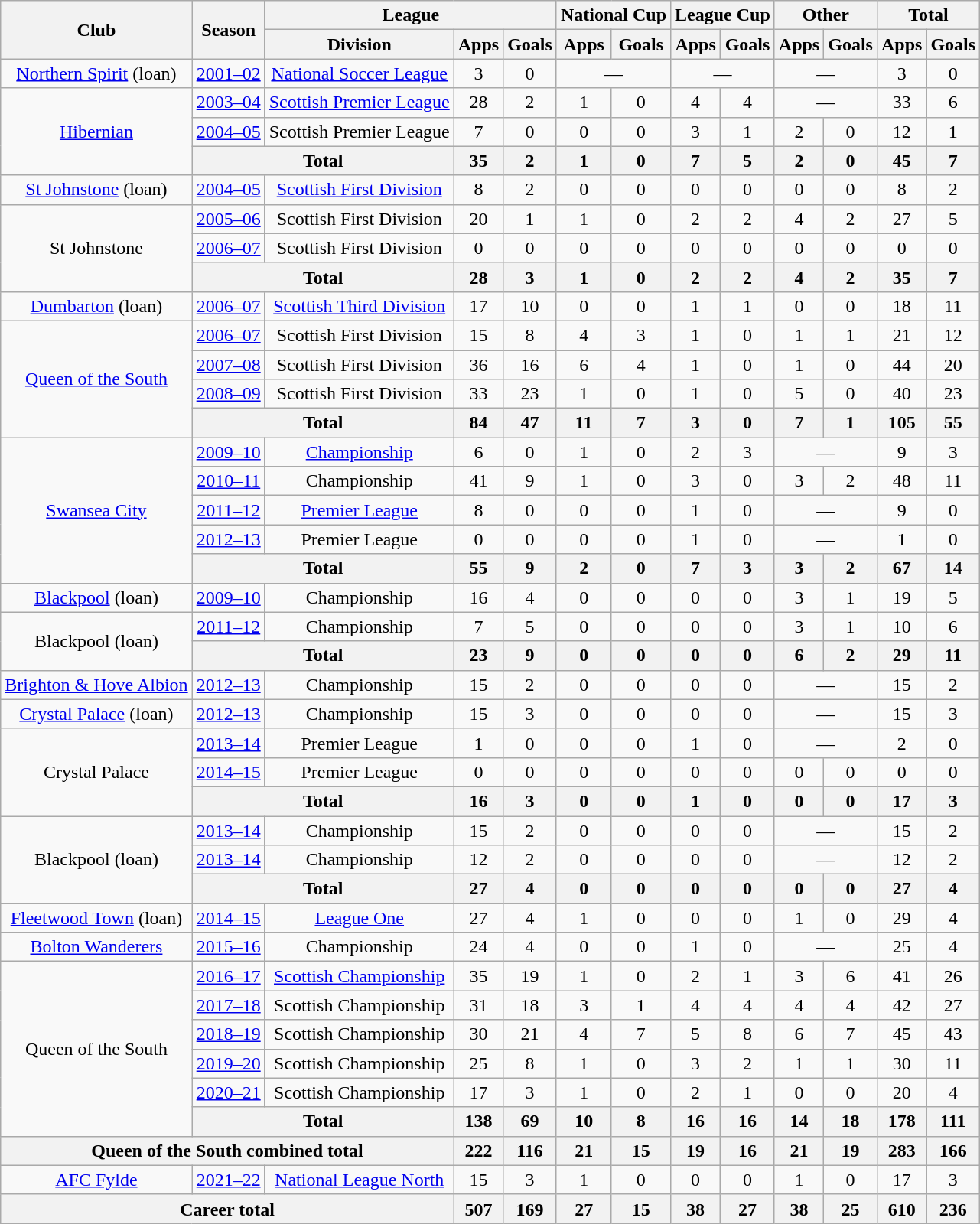<table class="wikitable" style="text-align:center">
<tr>
<th rowspan="2">Club</th>
<th rowspan="2">Season</th>
<th colspan="3">League</th>
<th colspan="2">National Cup</th>
<th colspan="2">League Cup</th>
<th colspan="2">Other</th>
<th colspan="2">Total</th>
</tr>
<tr>
<th>Division</th>
<th>Apps</th>
<th>Goals</th>
<th>Apps</th>
<th>Goals</th>
<th>Apps</th>
<th>Goals</th>
<th>Apps</th>
<th>Goals</th>
<th>Apps</th>
<th>Goals</th>
</tr>
<tr>
<td><a href='#'>Northern Spirit</a> (loan)</td>
<td><a href='#'>2001–02</a></td>
<td><a href='#'>National Soccer League</a></td>
<td>3</td>
<td>0</td>
<td colspan="2">—</td>
<td colspan="2">—</td>
<td colspan="2">—</td>
<td>3</td>
<td>0</td>
</tr>
<tr>
<td rowspan="3"><a href='#'>Hibernian</a></td>
<td><a href='#'>2003–04</a></td>
<td><a href='#'>Scottish Premier League</a></td>
<td>28</td>
<td>2</td>
<td>1</td>
<td>0</td>
<td>4</td>
<td>4</td>
<td colspan="2">—</td>
<td>33</td>
<td>6</td>
</tr>
<tr>
<td><a href='#'>2004–05</a></td>
<td>Scottish Premier League</td>
<td>7</td>
<td>0</td>
<td>0</td>
<td>0</td>
<td>3</td>
<td>1</td>
<td>2</td>
<td>0</td>
<td>12</td>
<td>1</td>
</tr>
<tr>
<th colspan="2">Total</th>
<th>35</th>
<th>2</th>
<th>1</th>
<th>0</th>
<th>7</th>
<th>5</th>
<th>2</th>
<th>0</th>
<th>45</th>
<th>7</th>
</tr>
<tr>
<td><a href='#'>St Johnstone</a> (loan)</td>
<td><a href='#'>2004–05</a></td>
<td><a href='#'>Scottish First Division</a></td>
<td>8</td>
<td>2</td>
<td>0</td>
<td>0</td>
<td>0</td>
<td>0</td>
<td>0</td>
<td>0</td>
<td>8</td>
<td>2</td>
</tr>
<tr>
<td rowspan="3">St Johnstone</td>
<td><a href='#'>2005–06</a></td>
<td>Scottish First Division</td>
<td>20</td>
<td>1</td>
<td>1</td>
<td>0</td>
<td>2</td>
<td>2</td>
<td>4</td>
<td>2</td>
<td>27</td>
<td>5</td>
</tr>
<tr>
<td><a href='#'>2006–07</a></td>
<td>Scottish First Division</td>
<td>0</td>
<td>0</td>
<td>0</td>
<td>0</td>
<td>0</td>
<td>0</td>
<td>0</td>
<td>0</td>
<td>0</td>
<td>0</td>
</tr>
<tr>
<th colspan="2">Total</th>
<th>28</th>
<th>3</th>
<th>1</th>
<th>0</th>
<th>2</th>
<th>2</th>
<th>4</th>
<th>2</th>
<th>35</th>
<th>7</th>
</tr>
<tr>
<td><a href='#'>Dumbarton</a> (loan)</td>
<td><a href='#'>2006–07</a></td>
<td><a href='#'>Scottish Third Division</a></td>
<td>17</td>
<td>10</td>
<td>0</td>
<td>0</td>
<td>1</td>
<td>1</td>
<td>0</td>
<td>0</td>
<td>18</td>
<td>11</td>
</tr>
<tr>
<td rowspan="4"><a href='#'>Queen of the South</a></td>
<td><a href='#'>2006–07</a></td>
<td>Scottish First Division</td>
<td>15</td>
<td>8</td>
<td>4</td>
<td>3</td>
<td>1</td>
<td>0</td>
<td>1</td>
<td>1</td>
<td>21</td>
<td>12</td>
</tr>
<tr>
<td><a href='#'>2007–08</a></td>
<td>Scottish First Division</td>
<td>36</td>
<td>16</td>
<td>6</td>
<td>4</td>
<td>1</td>
<td>0</td>
<td>1</td>
<td>0</td>
<td>44</td>
<td>20</td>
</tr>
<tr>
<td><a href='#'>2008–09</a></td>
<td>Scottish First Division</td>
<td>33</td>
<td>23</td>
<td>1</td>
<td>0</td>
<td>1</td>
<td>0</td>
<td>5</td>
<td>0</td>
<td>40</td>
<td>23</td>
</tr>
<tr>
<th colspan="2">Total</th>
<th>84</th>
<th>47</th>
<th>11</th>
<th>7</th>
<th>3</th>
<th>0</th>
<th>7</th>
<th>1</th>
<th>105</th>
<th>55</th>
</tr>
<tr>
<td rowspan="5"><a href='#'>Swansea City</a></td>
<td><a href='#'>2009–10</a></td>
<td><a href='#'>Championship</a></td>
<td>6</td>
<td>0</td>
<td>1</td>
<td>0</td>
<td>2</td>
<td>3</td>
<td colspan="2">—</td>
<td>9</td>
<td>3</td>
</tr>
<tr>
<td><a href='#'>2010–11</a></td>
<td>Championship</td>
<td>41</td>
<td>9</td>
<td>1</td>
<td>0</td>
<td>3</td>
<td>0</td>
<td>3</td>
<td>2</td>
<td>48</td>
<td>11</td>
</tr>
<tr>
<td><a href='#'>2011–12</a></td>
<td><a href='#'>Premier League</a></td>
<td>8</td>
<td>0</td>
<td>0</td>
<td>0</td>
<td>1</td>
<td>0</td>
<td colspan="2">—</td>
<td>9</td>
<td>0</td>
</tr>
<tr>
<td><a href='#'>2012–13</a></td>
<td>Premier League</td>
<td>0</td>
<td>0</td>
<td>0</td>
<td>0</td>
<td>1</td>
<td>0</td>
<td colspan="2">—</td>
<td>1</td>
<td>0</td>
</tr>
<tr>
<th colspan="2">Total</th>
<th>55</th>
<th>9</th>
<th>2</th>
<th>0</th>
<th>7</th>
<th>3</th>
<th>3</th>
<th>2</th>
<th>67</th>
<th>14</th>
</tr>
<tr>
<td><a href='#'>Blackpool</a> (loan)</td>
<td><a href='#'>2009–10</a></td>
<td>Championship</td>
<td>16</td>
<td>4</td>
<td>0</td>
<td>0</td>
<td>0</td>
<td>0</td>
<td>3</td>
<td>1</td>
<td>19</td>
<td>5</td>
</tr>
<tr>
<td rowspan="2">Blackpool (loan)</td>
<td><a href='#'>2011–12</a></td>
<td>Championship</td>
<td>7</td>
<td>5</td>
<td>0</td>
<td>0</td>
<td>0</td>
<td>0</td>
<td>3</td>
<td>1</td>
<td>10</td>
<td>6</td>
</tr>
<tr>
<th colspan="2">Total</th>
<th>23</th>
<th>9</th>
<th>0</th>
<th>0</th>
<th>0</th>
<th>0</th>
<th>6</th>
<th>2</th>
<th>29</th>
<th>11</th>
</tr>
<tr>
<td><a href='#'>Brighton & Hove Albion</a></td>
<td><a href='#'>2012–13</a></td>
<td>Championship</td>
<td>15</td>
<td>2</td>
<td>0</td>
<td>0</td>
<td>0</td>
<td>0</td>
<td colspan="2">—</td>
<td>15</td>
<td>2</td>
</tr>
<tr>
<td><a href='#'>Crystal Palace</a> (loan)</td>
<td><a href='#'>2012–13</a></td>
<td>Championship</td>
<td>15</td>
<td>3</td>
<td>0</td>
<td>0</td>
<td>0</td>
<td>0</td>
<td colspan="2">—</td>
<td>15</td>
<td>3</td>
</tr>
<tr>
<td rowspan="3">Crystal Palace</td>
<td><a href='#'>2013–14</a></td>
<td>Premier League</td>
<td>1</td>
<td>0</td>
<td>0</td>
<td>0</td>
<td>1</td>
<td>0</td>
<td colspan="2">—</td>
<td>2</td>
<td>0</td>
</tr>
<tr>
<td><a href='#'>2014–15</a></td>
<td>Premier League</td>
<td>0</td>
<td>0</td>
<td>0</td>
<td>0</td>
<td>0</td>
<td>0</td>
<td>0</td>
<td>0</td>
<td>0</td>
<td>0</td>
</tr>
<tr>
<th colspan="2">Total</th>
<th>16</th>
<th>3</th>
<th>0</th>
<th>0</th>
<th>1</th>
<th>0</th>
<th>0</th>
<th>0</th>
<th>17</th>
<th>3</th>
</tr>
<tr>
<td rowspan="3">Blackpool (loan)</td>
<td><a href='#'>2013–14</a></td>
<td>Championship</td>
<td>15</td>
<td>2</td>
<td>0</td>
<td>0</td>
<td>0</td>
<td>0</td>
<td colspan="2">—</td>
<td>15</td>
<td>2</td>
</tr>
<tr>
<td><a href='#'>2013–14</a></td>
<td>Championship</td>
<td>12</td>
<td>2</td>
<td>0</td>
<td>0</td>
<td>0</td>
<td>0</td>
<td colspan="2">—</td>
<td>12</td>
<td>2</td>
</tr>
<tr>
<th colspan="2">Total</th>
<th>27</th>
<th>4</th>
<th>0</th>
<th>0</th>
<th>0</th>
<th>0</th>
<th>0</th>
<th>0</th>
<th>27</th>
<th>4</th>
</tr>
<tr>
<td><a href='#'>Fleetwood Town</a> (loan)</td>
<td><a href='#'>2014–15</a></td>
<td><a href='#'>League One</a></td>
<td>27</td>
<td>4</td>
<td>1</td>
<td>0</td>
<td>0</td>
<td>0</td>
<td>1</td>
<td>0</td>
<td>29</td>
<td>4</td>
</tr>
<tr>
<td><a href='#'>Bolton Wanderers</a></td>
<td><a href='#'>2015–16</a></td>
<td>Championship</td>
<td>24</td>
<td>4</td>
<td>0</td>
<td>0</td>
<td>1</td>
<td>0</td>
<td colspan="2">—</td>
<td>25</td>
<td>4</td>
</tr>
<tr>
<td rowspan="6">Queen of the South</td>
<td><a href='#'>2016–17</a></td>
<td><a href='#'>Scottish Championship</a></td>
<td>35</td>
<td>19</td>
<td>1</td>
<td>0</td>
<td>2</td>
<td>1</td>
<td>3</td>
<td>6</td>
<td>41</td>
<td>26</td>
</tr>
<tr>
<td><a href='#'>2017–18</a></td>
<td>Scottish Championship</td>
<td>31</td>
<td>18</td>
<td>3</td>
<td>1</td>
<td>4</td>
<td>4</td>
<td>4</td>
<td>4</td>
<td>42</td>
<td>27</td>
</tr>
<tr>
<td><a href='#'>2018–19</a></td>
<td>Scottish Championship</td>
<td>30</td>
<td>21</td>
<td>4</td>
<td>7</td>
<td>5</td>
<td>8</td>
<td>6</td>
<td>7</td>
<td>45</td>
<td>43</td>
</tr>
<tr>
<td><a href='#'>2019–20</a></td>
<td>Scottish Championship</td>
<td>25</td>
<td>8</td>
<td>1</td>
<td>0</td>
<td>3</td>
<td>2</td>
<td>1</td>
<td>1</td>
<td>30</td>
<td>11</td>
</tr>
<tr>
<td><a href='#'>2020–21</a></td>
<td>Scottish Championship</td>
<td>17</td>
<td>3</td>
<td>1</td>
<td>0</td>
<td>2</td>
<td>1</td>
<td>0</td>
<td>0</td>
<td>20</td>
<td>4</td>
</tr>
<tr>
<th colspan="2">Total</th>
<th>138</th>
<th>69</th>
<th>10</th>
<th>8</th>
<th>16</th>
<th>16</th>
<th>14</th>
<th>18</th>
<th>178</th>
<th>111</th>
</tr>
<tr>
<th colspan="3">Queen of the South combined total</th>
<th>222</th>
<th>116</th>
<th>21</th>
<th>15</th>
<th>19</th>
<th>16</th>
<th>21</th>
<th>19</th>
<th>283</th>
<th>166</th>
</tr>
<tr>
<td><a href='#'>AFC Fylde</a></td>
<td><a href='#'>2021–22</a></td>
<td><a href='#'>National League North</a></td>
<td>15</td>
<td>3</td>
<td>1</td>
<td>0</td>
<td>0</td>
<td>0</td>
<td>1</td>
<td>0</td>
<td>17</td>
<td>3</td>
</tr>
<tr>
<th colspan="3">Career total</th>
<th>507</th>
<th>169</th>
<th>27</th>
<th>15</th>
<th>38</th>
<th>27</th>
<th>38</th>
<th>25</th>
<th>610</th>
<th>236</th>
</tr>
</table>
